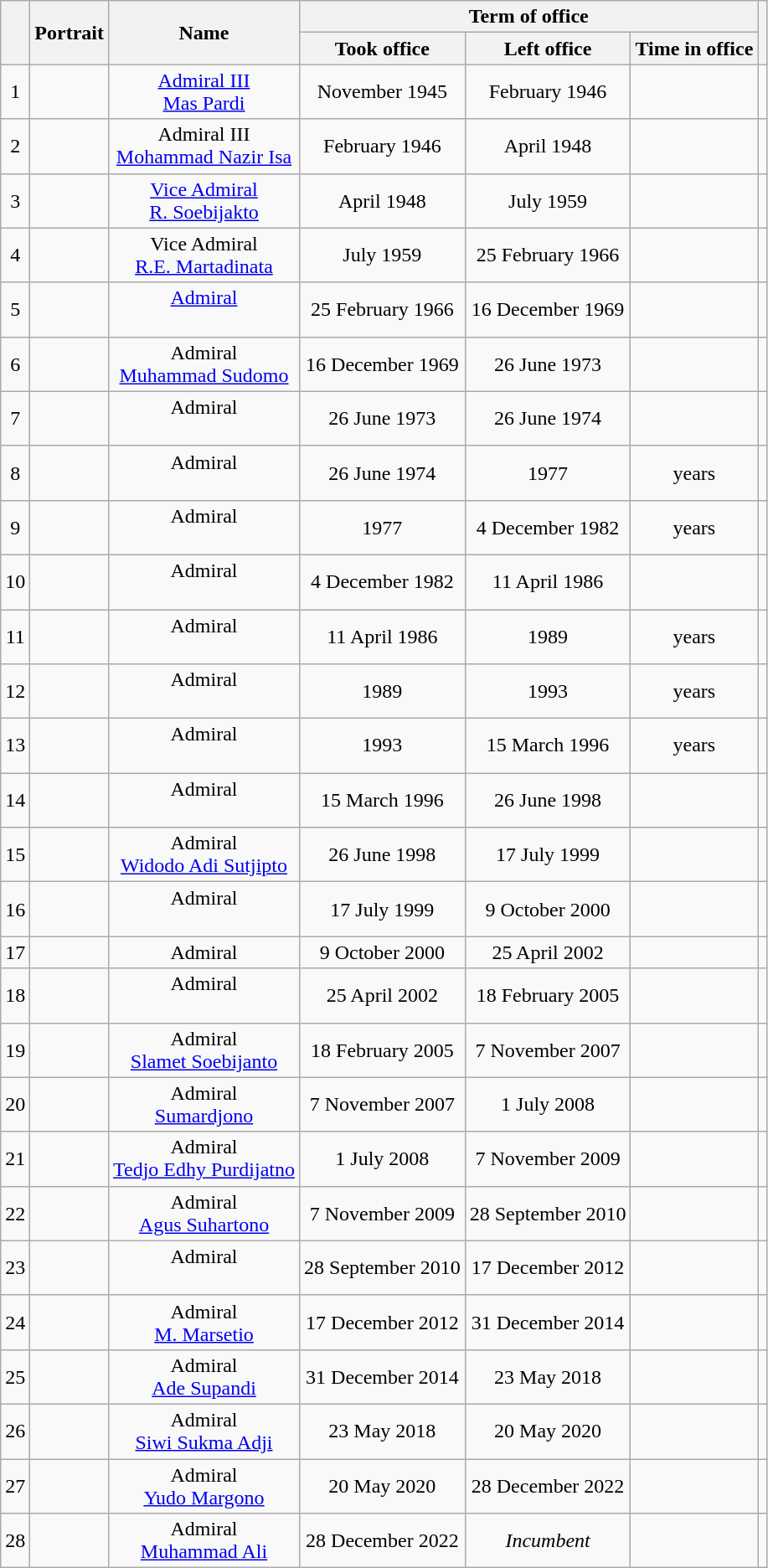<table class="wikitable" style="text-align:center">
<tr>
<th rowspan="2"></th>
<th rowspan="2">Portrait</th>
<th rowspan="2">Name<br></th>
<th colspan="3">Term of office</th>
<th rowspan="2"></th>
</tr>
<tr>
<th>Took office</th>
<th>Left office</th>
<th>Time in office</th>
</tr>
<tr>
<td>1</td>
<td></td>
<td><a href='#'>Admiral III</a><br><a href='#'>Mas Pardi</a><br></td>
<td>November 1945</td>
<td>February 1946</td>
<td></td>
<td></td>
</tr>
<tr>
<td>2</td>
<td></td>
<td>Admiral III<br><a href='#'>Mohammad Nazir Isa</a><br></td>
<td>February 1946</td>
<td>April 1948</td>
<td></td>
<td></td>
</tr>
<tr>
<td>3</td>
<td></td>
<td><a href='#'>Vice Admiral</a><br><a href='#'>R. Soebijakto</a><br></td>
<td>April 1948</td>
<td>July 1959</td>
<td></td>
<td></td>
</tr>
<tr>
<td>4</td>
<td></td>
<td>Vice Admiral<br><a href='#'>R.E. Martadinata</a><br></td>
<td>July 1959</td>
<td>25 February 1966</td>
<td></td>
<td></td>
</tr>
<tr>
<td>5</td>
<td></td>
<td><a href='#'>Admiral</a><br><br></td>
<td>25 February 1966</td>
<td>16 December 1969</td>
<td></td>
<td></td>
</tr>
<tr>
<td>6</td>
<td></td>
<td>Admiral<br><a href='#'>Muhammad Sudomo</a><br></td>
<td>16 December 1969</td>
<td>26 June 1973</td>
<td></td>
<td></td>
</tr>
<tr>
<td>7</td>
<td></td>
<td>Admiral<br><br></td>
<td>26 June 1973</td>
<td>26 June 1974</td>
<td></td>
<td></td>
</tr>
<tr>
<td>8</td>
<td></td>
<td>Admiral<br><br></td>
<td>26 June 1974</td>
<td>1977</td>
<td> years</td>
<td></td>
</tr>
<tr>
<td>9</td>
<td></td>
<td>Admiral<br><br></td>
<td>1977</td>
<td>4 December 1982</td>
<td> years</td>
<td></td>
</tr>
<tr>
<td>10</td>
<td></td>
<td>Admiral<br><br></td>
<td>4 December 1982</td>
<td>11 April 1986</td>
<td></td>
<td></td>
</tr>
<tr>
<td>11</td>
<td></td>
<td>Admiral<br><br></td>
<td>11 April 1986</td>
<td>1989</td>
<td> years</td>
<td></td>
</tr>
<tr>
<td>12</td>
<td></td>
<td>Admiral<br><br></td>
<td>1989</td>
<td>1993</td>
<td> years</td>
<td></td>
</tr>
<tr>
<td>13</td>
<td></td>
<td>Admiral<br><br></td>
<td>1993</td>
<td>15 March 1996</td>
<td> years</td>
<td></td>
</tr>
<tr>
<td>14</td>
<td></td>
<td>Admiral<br><br></td>
<td>15 March 1996</td>
<td>26 June 1998</td>
<td></td>
<td></td>
</tr>
<tr>
<td>15</td>
<td></td>
<td>Admiral<br><a href='#'>Widodo Adi Sutjipto</a><br></td>
<td>26 June 1998</td>
<td>17 July 1999</td>
<td></td>
<td></td>
</tr>
<tr>
<td>16</td>
<td></td>
<td>Admiral<br><br></td>
<td>17 July 1999</td>
<td>9 October 2000</td>
<td></td>
<td></td>
</tr>
<tr>
<td>17</td>
<td></td>
<td>Admiral<br></td>
<td>9 October 2000</td>
<td>25 April 2002</td>
<td></td>
<td></td>
</tr>
<tr>
<td>18</td>
<td></td>
<td>Admiral<br><br></td>
<td>25 April 2002</td>
<td>18 February 2005</td>
<td></td>
<td></td>
</tr>
<tr>
<td>19</td>
<td></td>
<td>Admiral<br><a href='#'>Slamet Soebijanto</a><br></td>
<td>18 February 2005</td>
<td>7 November 2007</td>
<td></td>
<td></td>
</tr>
<tr>
<td>20</td>
<td></td>
<td>Admiral<br><a href='#'>Sumardjono</a><br></td>
<td>7 November 2007</td>
<td>1 July 2008</td>
<td></td>
<td></td>
</tr>
<tr>
<td>21</td>
<td></td>
<td>Admiral<br><a href='#'>Tedjo Edhy Purdijatno</a><br></td>
<td>1 July 2008</td>
<td>7 November 2009</td>
<td></td>
<td></td>
</tr>
<tr>
<td>22</td>
<td></td>
<td>Admiral<br><a href='#'>Agus Suhartono</a><br></td>
<td>7 November 2009</td>
<td>28 September 2010</td>
<td></td>
<td></td>
</tr>
<tr>
<td>23</td>
<td></td>
<td>Admiral<br><br></td>
<td>28 September 2010</td>
<td>17 December 2012</td>
<td></td>
<td></td>
</tr>
<tr>
<td>24</td>
<td></td>
<td>Admiral<br><a href='#'>M. Marsetio</a><br></td>
<td>17 December 2012</td>
<td>31 December 2014</td>
<td></td>
<td></td>
</tr>
<tr>
<td>25</td>
<td></td>
<td>Admiral<br><a href='#'>Ade Supandi</a><br></td>
<td>31 December 2014</td>
<td>23 May 2018</td>
<td></td>
<td></td>
</tr>
<tr>
<td>26</td>
<td></td>
<td>Admiral<br><a href='#'>Siwi Sukma Adji</a><br></td>
<td>23 May 2018</td>
<td>20 May 2020</td>
<td></td>
<td></td>
</tr>
<tr>
<td>27</td>
<td></td>
<td>Admiral<br><a href='#'>Yudo Margono</a><br></td>
<td>20 May 2020</td>
<td>28 December 2022</td>
<td></td>
<td></td>
</tr>
<tr>
<td>28</td>
<td></td>
<td>Admiral<br><a href='#'>Muhammad Ali</a><br></td>
<td>28 December 2022</td>
<td><em>Incumbent</em></td>
<td></td>
<td></td>
</tr>
</table>
